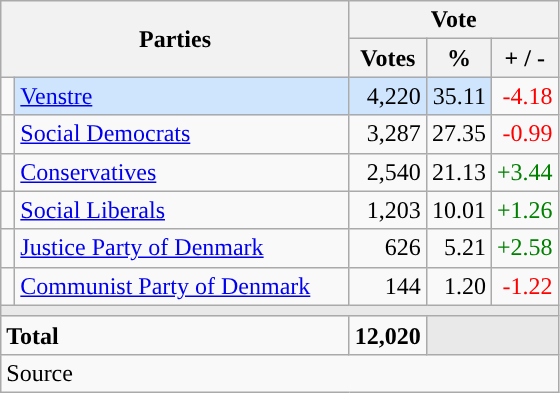<table class="wikitable" style="text-align:right;">
<tr>
<th style="text-align:centre;" rowspan="2" colspan="2" width="225">Parties</th>
<th colspan="3">Vote</th>
</tr>
<tr>
<th width="15">Votes</th>
<th width="15">%</th>
<th width="15">+ / -</th>
</tr>
<tr>
<td width="2" style="color:inherit;background:"></td>
<td bgcolor=#cfe5fe  align="left"><a href='#'>Venstre</a></td>
<td bgcolor=#cfe5fe>4,220</td>
<td bgcolor=#cfe5fe>35.11</td>
<td style=color:red;>-4.18</td>
</tr>
<tr>
<td width="2" style="color:inherit;background:"></td>
<td align="left"><a href='#'>Social Democrats</a></td>
<td>3,287</td>
<td>27.35</td>
<td style=color:red;>-0.99</td>
</tr>
<tr>
<td width="2" style="color:inherit;background:"></td>
<td align="left"><a href='#'>Conservatives</a></td>
<td>2,540</td>
<td>21.13</td>
<td style=color:green;>+3.44</td>
</tr>
<tr>
<td width="2" style="color:inherit;background:"></td>
<td align="left"><a href='#'>Social Liberals</a></td>
<td>1,203</td>
<td>10.01</td>
<td style=color:green;>+1.26</td>
</tr>
<tr>
<td width="2" style="color:inherit;background:"></td>
<td align="left"><a href='#'>Justice Party of Denmark</a></td>
<td>626</td>
<td>5.21</td>
<td style=color:green;>+2.58</td>
</tr>
<tr>
<td width="2" style="color:inherit;background:"></td>
<td align="left"><a href='#'>Communist Party of Denmark</a></td>
<td>144</td>
<td>1.20</td>
<td style=color:red;>-1.22</td>
</tr>
<tr>
<td colspan="7" bgcolor="#E9E9E9"></td>
</tr>
<tr>
<td align="left" colspan="2"><strong>Total</strong></td>
<td><strong>12,020</strong></td>
<td bgcolor="#E9E9E9" colspan="2"></td>
</tr>
<tr>
<td align="left" colspan="6">Source</td>
</tr>
</table>
